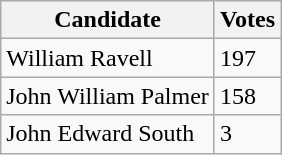<table class="wikitable">
<tr>
<th>Candidate</th>
<th>Votes</th>
</tr>
<tr>
<td>William Ravell</td>
<td>197</td>
</tr>
<tr>
<td>John William Palmer</td>
<td>158</td>
</tr>
<tr>
<td>John Edward South</td>
<td>3</td>
</tr>
</table>
